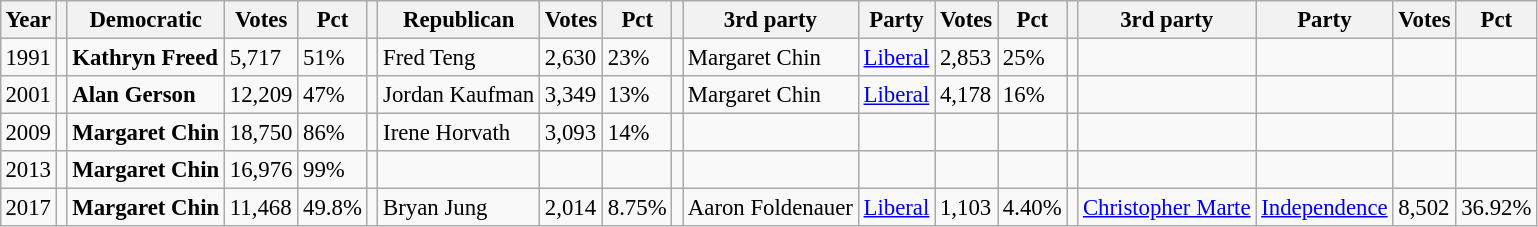<table class="wikitable" style="margin:0.5em ; font-size:95%">
<tr>
<th>Year</th>
<th></th>
<th>Democratic</th>
<th>Votes</th>
<th>Pct</th>
<th></th>
<th>Republican</th>
<th>Votes</th>
<th>Pct</th>
<th></th>
<th>3rd party</th>
<th>Party</th>
<th>Votes</th>
<th>Pct</th>
<th></th>
<th>3rd party</th>
<th>Party</th>
<th>Votes</th>
<th>Pct</th>
</tr>
<tr>
<td>1991</td>
<td></td>
<td><strong>Kathryn Freed</strong></td>
<td>5,717</td>
<td>51%</td>
<td></td>
<td>Fred Teng</td>
<td>2,630</td>
<td>23%</td>
<td></td>
<td>Margaret Chin</td>
<td><a href='#'>Liberal</a></td>
<td>2,853</td>
<td>25%</td>
<td></td>
<td></td>
<td></td>
<td></td>
<td></td>
</tr>
<tr>
<td>2001</td>
<td></td>
<td><strong>Alan Gerson</strong></td>
<td>12,209</td>
<td>47%</td>
<td></td>
<td>Jordan Kaufman</td>
<td>3,349</td>
<td>13%</td>
<td></td>
<td>Margaret Chin</td>
<td><a href='#'>Liberal</a></td>
<td>4,178</td>
<td>16%</td>
<td></td>
<td></td>
<td></td>
<td></td>
<td></td>
</tr>
<tr>
<td>2009</td>
<td></td>
<td><strong>Margaret Chin</strong></td>
<td>18,750</td>
<td>86%</td>
<td></td>
<td>Irene Horvath</td>
<td>3,093</td>
<td>14%</td>
<td></td>
<td></td>
<td></td>
<td></td>
<td></td>
<td></td>
<td></td>
<td></td>
<td></td>
<td></td>
</tr>
<tr>
<td>2013</td>
<td></td>
<td><strong>Margaret Chin</strong></td>
<td>16,976</td>
<td>99%</td>
<td></td>
<td></td>
<td></td>
<td></td>
<td></td>
<td></td>
<td></td>
<td></td>
<td></td>
<td></td>
<td></td>
<td></td>
<td></td>
<td></td>
</tr>
<tr>
<td>2017</td>
<td></td>
<td><strong>Margaret Chin</strong></td>
<td>11,468</td>
<td>49.8%</td>
<td></td>
<td>Bryan Jung</td>
<td>2,014</td>
<td>8.75%</td>
<td></td>
<td>Aaron Foldenauer</td>
<td><a href='#'>Liberal</a></td>
<td>1,103</td>
<td>4.40%</td>
<td></td>
<td><a href='#'>Christopher Marte</a></td>
<td><a href='#'>Independence</a></td>
<td>8,502</td>
<td>36.92%</td>
</tr>
</table>
